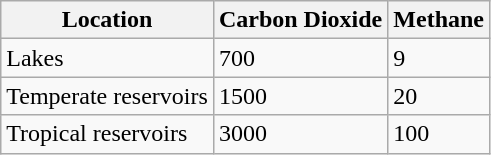<table class="wikitable">
<tr>
<th>Location</th>
<th>Carbon Dioxide</th>
<th>Methane</th>
</tr>
<tr>
<td>Lakes</td>
<td>700</td>
<td>9</td>
</tr>
<tr>
<td>Temperate reservoirs</td>
<td>1500</td>
<td>20</td>
</tr>
<tr>
<td>Tropical reservoirs</td>
<td>3000</td>
<td>100</td>
</tr>
</table>
